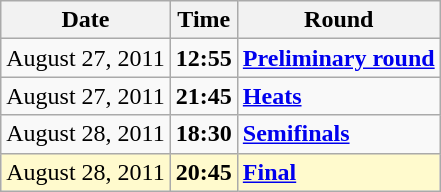<table class="wikitable">
<tr>
<th>Date</th>
<th>Time</th>
<th>Round</th>
</tr>
<tr>
<td>August 27, 2011</td>
<td><strong>12:55</strong></td>
<td><strong><a href='#'>Preliminary round</a></strong></td>
</tr>
<tr>
<td>August 27, 2011</td>
<td><strong>21:45</strong></td>
<td><strong><a href='#'>Heats</a></strong></td>
</tr>
<tr>
<td>August 28, 2011</td>
<td><strong>18:30</strong></td>
<td><strong><a href='#'>Semifinals</a></strong></td>
</tr>
<tr style=background:lemonchiffon>
<td>August 28, 2011</td>
<td><strong>20:45</strong></td>
<td><strong><a href='#'>Final</a></strong></td>
</tr>
</table>
